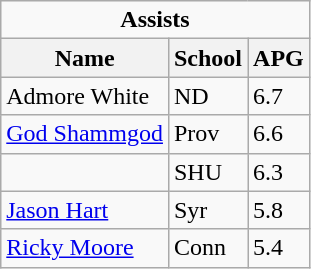<table class="wikitable">
<tr>
<td colspan=3 style="text-align:center;"><strong>Assists</strong></td>
</tr>
<tr>
<th>Name</th>
<th>School</th>
<th>APG</th>
</tr>
<tr>
<td>Admore White</td>
<td>ND</td>
<td>6.7</td>
</tr>
<tr>
<td><a href='#'>God Shammgod</a></td>
<td>Prov</td>
<td>6.6</td>
</tr>
<tr>
<td></td>
<td>SHU</td>
<td>6.3</td>
</tr>
<tr>
<td><a href='#'>Jason Hart</a></td>
<td>Syr</td>
<td>5.8</td>
</tr>
<tr>
<td><a href='#'>Ricky Moore</a></td>
<td>Conn</td>
<td>5.4</td>
</tr>
</table>
